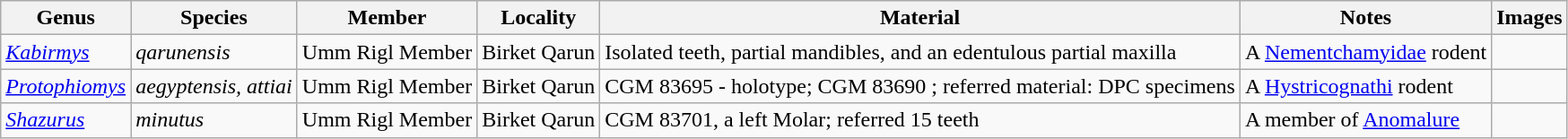<table class="wikitable">
<tr>
<th>Genus</th>
<th>Species</th>
<th>Member</th>
<th>Locality</th>
<th>Material</th>
<th>Notes</th>
<th>Images</th>
</tr>
<tr>
<td><em><a href='#'>Kabirmys</a></em></td>
<td><em>qarunensis</em></td>
<td>Umm Rigl Member</td>
<td>Birket Qarun</td>
<td>Isolated teeth, partial mandibles, and an edentulous partial maxilla</td>
<td>A <a href='#'>Nementchamyidae</a> rodent</td>
<td></td>
</tr>
<tr>
<td><em><a href='#'>Protophiomys</a></em></td>
<td><em>aegyptensis, attiai</em></td>
<td>Umm Rigl Member</td>
<td>Birket Qarun</td>
<td>CGM 83695 - holotype; CGM 83690 ; referred material: DPC specimens</td>
<td>A <a href='#'>Hystricognathi</a> rodent</td>
<td></td>
</tr>
<tr>
<td><em><a href='#'>Shazurus</a></em></td>
<td><em>minutus</em></td>
<td>Umm Rigl Member</td>
<td>Birket Qarun</td>
<td>CGM 83701, a left Molar; referred 15 teeth</td>
<td>A member of <a href='#'>Anomalure</a></td>
<td></td>
</tr>
</table>
